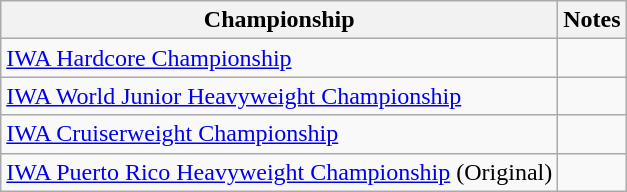<table class="wikitable">
<tr>
<th><strong>Championship</strong></th>
<th><strong>Notes</strong></th>
</tr>
<tr>
<td><a href='#'>IWA Hardcore Championship</a></td>
<td></td>
</tr>
<tr>
<td><a href='#'>IWA World Junior Heavyweight Championship</a></td>
<td></td>
</tr>
<tr>
<td><a href='#'>IWA Cruiserweight Championship</a></td>
<td></td>
</tr>
<tr>
<td><a href='#'>IWA Puerto Rico Heavyweight Championship</a> (Original)</td>
<td></td>
</tr>
</table>
